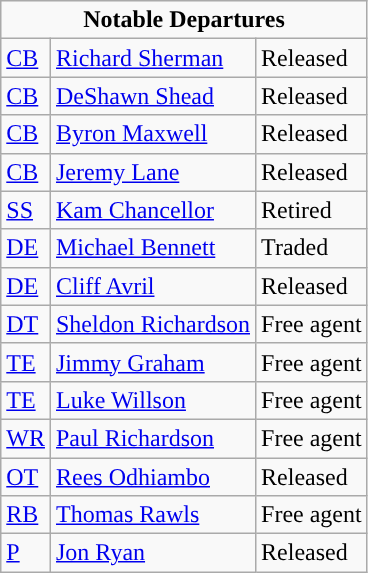<table class="wikitable">
<tr>
<td colspan="3" style="text-align:center; "><strong>Notable Departures</strong></td>
</tr>
<tr>
<td><a href='#'>CB</a></td>
<td><a href='#'>Richard Sherman</a></td>
<td>Released</td>
</tr>
<tr>
<td><a href='#'>CB</a></td>
<td><a href='#'>DeShawn Shead</a></td>
<td>Released</td>
</tr>
<tr>
<td><a href='#'>CB</a></td>
<td><a href='#'>Byron Maxwell</a></td>
<td>Released</td>
</tr>
<tr>
<td><a href='#'>CB</a></td>
<td><a href='#'>Jeremy Lane</a></td>
<td>Released</td>
</tr>
<tr>
<td><a href='#'>SS</a></td>
<td><a href='#'>Kam Chancellor</a></td>
<td>Retired</td>
</tr>
<tr>
<td><a href='#'>DE</a></td>
<td><a href='#'>Michael Bennett</a></td>
<td>Traded</td>
</tr>
<tr>
<td><a href='#'>DE</a></td>
<td><a href='#'>Cliff Avril</a></td>
<td>Released</td>
</tr>
<tr>
<td><a href='#'>DT</a></td>
<td><a href='#'>Sheldon Richardson</a></td>
<td>Free agent</td>
</tr>
<tr>
<td><a href='#'>TE</a></td>
<td><a href='#'>Jimmy Graham</a></td>
<td>Free agent</td>
</tr>
<tr>
<td><a href='#'>TE</a></td>
<td><a href='#'>Luke Willson</a></td>
<td>Free agent</td>
</tr>
<tr>
<td><a href='#'>WR</a></td>
<td><a href='#'>Paul Richardson</a></td>
<td>Free agent</td>
</tr>
<tr>
<td><a href='#'>OT</a></td>
<td><a href='#'>Rees Odhiambo</a></td>
<td>Released</td>
</tr>
<tr>
<td><a href='#'>RB</a></td>
<td><a href='#'>Thomas Rawls</a></td>
<td>Free agent</td>
</tr>
<tr>
<td><a href='#'>P</a></td>
<td><a href='#'>Jon Ryan</a></td>
<td>Released</td>
</tr>
</table>
